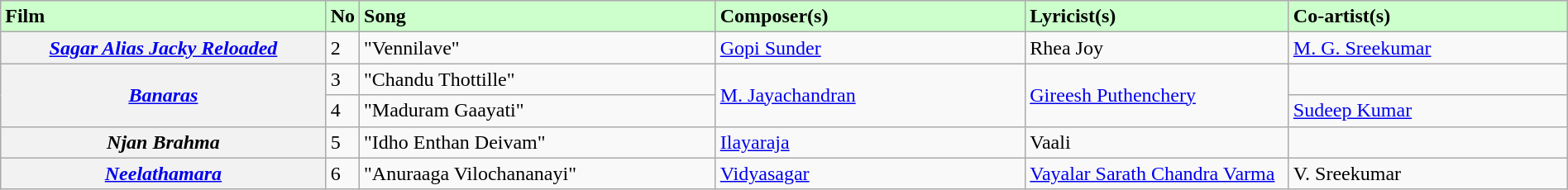<table class="wikitable plainrowheaders" width="100%" textcolor:#000;">
<tr style="background:#cfc; text-align:"center;">
<td scope="col" width=21%><strong>Film</strong></td>
<td><strong>No</strong></td>
<td scope="col" width=23%><strong>Song</strong></td>
<td scope="col" width=20%><strong>Composer(s)</strong></td>
<td scope="col" width=17%><strong>Lyricist(s)</strong></td>
<td scope="col" width=18%><strong>Co-artist(s)</strong></td>
</tr>
<tr>
<th><em><a href='#'>Sagar Alias Jacky Reloaded</a></em></th>
<td>2</td>
<td>"Vennilave"</td>
<td><a href='#'>Gopi Sunder</a></td>
<td>Rhea Joy</td>
<td><a href='#'>M. G. Sreekumar</a></td>
</tr>
<tr>
<th rowspan="2"><em><a href='#'>Banaras</a></em></th>
<td>3</td>
<td>"Chandu Thottille"</td>
<td rowspan="2"><a href='#'>M. Jayachandran</a></td>
<td rowspan="2"><a href='#'>Gireesh Puthenchery</a></td>
<td></td>
</tr>
<tr>
<td>4</td>
<td>"Maduram Gaayati"</td>
<td><a href='#'>Sudeep Kumar</a></td>
</tr>
<tr>
<th><em>Njan Brahma</em></th>
<td>5</td>
<td>"Idho Enthan Deivam"</td>
<td><a href='#'>Ilayaraja</a></td>
<td>Vaali</td>
<td></td>
</tr>
<tr>
<th><em><a href='#'>Neelathamara</a></em></th>
<td>6</td>
<td>"Anuraaga Vilochananayi"</td>
<td><a href='#'>Vidyasagar</a></td>
<td><a href='#'>Vayalar Sarath Chandra Varma</a></td>
<td>V. Sreekumar</td>
</tr>
</table>
